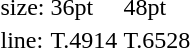<table style="margin-left:40px;">
<tr>
<td>size:</td>
<td>36pt</td>
<td>48pt</td>
</tr>
<tr>
<td>line:</td>
<td>T.4914</td>
<td>T.6528</td>
</tr>
</table>
